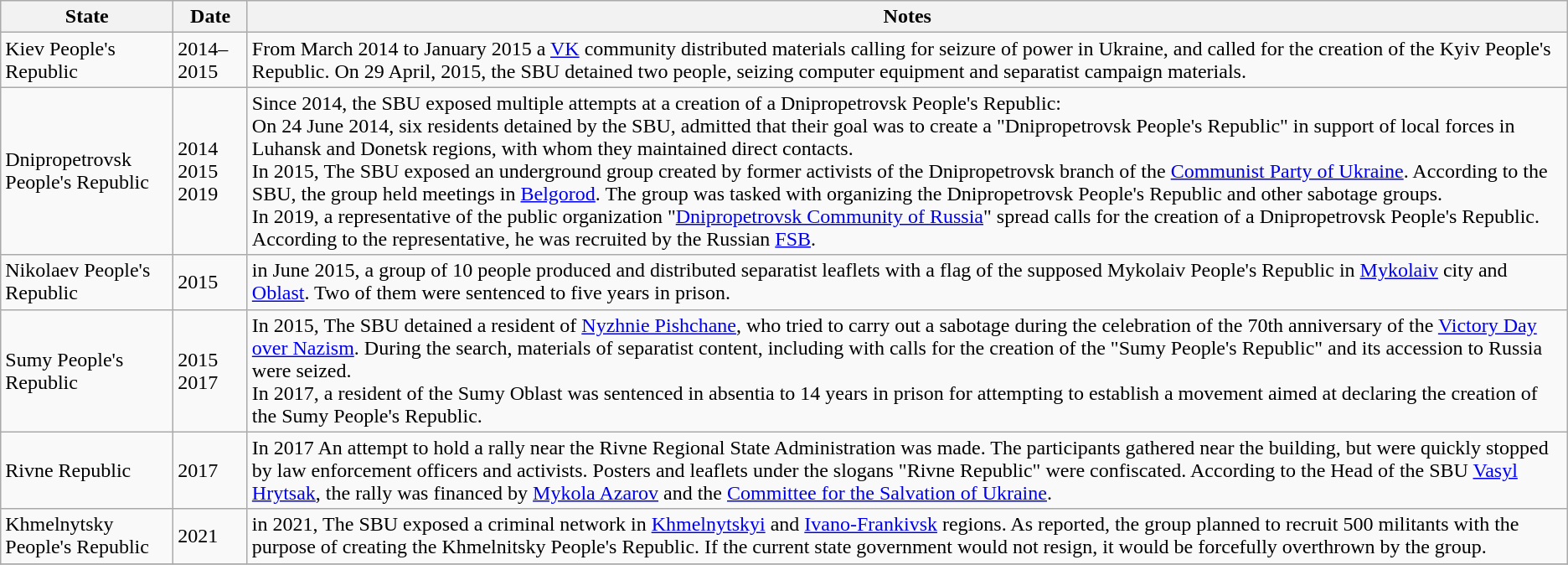<table class="wikitable sortable">
<tr>
<th scope="col" width="130">State</th>
<th>Date</th>
<th class=unsortable>Notes</th>
</tr>
<tr>
<td> Kiev People's Republic</td>
<td>2014–2015</td>
<td>From March 2014 to January 2015 a <a href='#'>VK</a> community distributed materials calling for seizure of power in Ukraine, and called for the creation of the Kyiv People's Republic. On 29 April, 2015, the SBU detained two people, seizing computer equipment and separatist campaign materials.</td>
</tr>
<tr>
<td>Dnipropetrovsk People's Republic</td>
<td>2014<br>2015<br>2019</td>
<td>Since 2014, the SBU exposed multiple attempts at a creation of a Dnipropetrovsk People's Republic:<br>On 24 June 2014, six residents detained by the SBU, admitted that their goal was to create a "Dnipropetrovsk People's Republic" in support of local forces in Luhansk and Donetsk regions, with whom they maintained direct contacts.<br>In 2015, The SBU exposed an underground group created by former activists of the Dnipropetrovsk branch of the <a href='#'>Communist Party of Ukraine</a>. According to the SBU, the group held meetings in <a href='#'>Belgorod</a>. The group was tasked with organizing the Dnipropetrovsk People's Republic and other sabotage groups.<br>In 2019, a representative of the public organization "<a href='#'>Dnipropetrovsk Community of Russia</a>" spread calls for the creation of a Dnipropetrovsk People's Republic. According to the representative, he was recruited by the Russian <a href='#'>FSB</a>.</td>
</tr>
<tr>
<td> Nikolaev People's Republic</td>
<td>2015</td>
<td>in June 2015, a group of 10 people produced and distributed separatist leaflets with a flag of the supposed Mykolaiv People's Republic in <a href='#'>Mykolaiv</a> city and <a href='#'>Oblast</a>. Two of them were sentenced to five years in prison.</td>
</tr>
<tr>
<td> Sumy People's Republic</td>
<td>2015<br>2017</td>
<td>In 2015, The SBU detained a resident of <a href='#'>Nyzhnie Pishchane</a>, who tried to carry out a sabotage during the celebration of the 70th anniversary of the <a href='#'>Victory Day over Nazism</a>. During the search, materials of separatist content, including with calls for the creation of the "Sumy People's Republic" and its accession to Russia were seized.<br>In 2017, a resident of the Sumy Oblast was sentenced in absentia to 14 years in prison for attempting to establish a movement aimed at declaring the creation of the Sumy People's Republic.</td>
</tr>
<tr>
<td> Rivne Republic</td>
<td>2017</td>
<td>In 2017 An attempt to hold a rally near the Rivne Regional State Administration was made. The participants gathered near the building, but were quickly stopped by law enforcement officers and activists. Posters and leaflets under the slogans "Rivne Republic" were confiscated. According to the Head of the SBU <a href='#'>Vasyl Hrytsak</a>, the rally was financed by <a href='#'>Mykola Azarov</a> and the <a href='#'>Committee for the Salvation of Ukraine</a>.</td>
</tr>
<tr>
<td>Khmelnytsky People's Republic</td>
<td>2021</td>
<td>in 2021, The SBU exposed a criminal network in <a href='#'>Khmelnytskyi</a> and <a href='#'>Ivano-Frankivsk</a> regions. As reported, the group planned to recruit 500 militants with the purpose of creating the Khmelnitsky People's Republic. If the current state government would not resign, it would be forcefully overthrown by the group.</td>
</tr>
<tr>
</tr>
</table>
